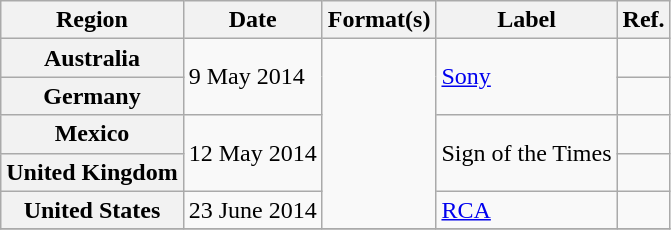<table class="wikitable plainrowheaders">
<tr>
<th scope="col">Region</th>
<th scope="col">Date</th>
<th scope="col">Format(s)</th>
<th scope="col">Label</th>
<th scope="col">Ref.</th>
</tr>
<tr>
<th scope="row">Australia</th>
<td rowspan="2">9 May 2014</td>
<td rowspan="5"></td>
<td rowspan="2"><a href='#'>Sony</a></td>
<td></td>
</tr>
<tr>
<th scope="row">Germany</th>
<td></td>
</tr>
<tr>
<th scope="row">Mexico</th>
<td rowspan="2">12 May 2014</td>
<td rowspan="2">Sign of the Times</td>
<td></td>
</tr>
<tr>
<th scope="row">United Kingdom</th>
<td></td>
</tr>
<tr>
<th scope="row">United States</th>
<td>23 June 2014</td>
<td><a href='#'>RCA</a></td>
<td></td>
</tr>
<tr>
</tr>
</table>
